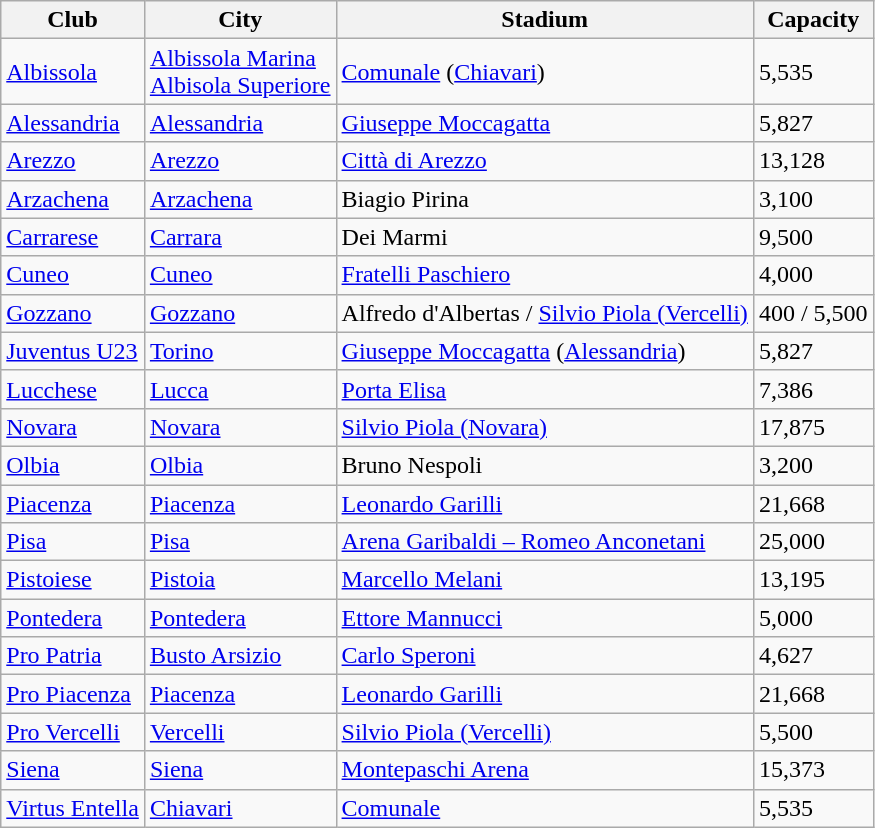<table class="wikitable sortable">
<tr>
<th>Club</th>
<th>City</th>
<th>Stadium</th>
<th>Capacity</th>
</tr>
<tr>
<td><a href='#'>Albissola</a></td>
<td><a href='#'>Albissola Marina</a> <br> <a href='#'>Albisola Superiore</a></td>
<td><a href='#'>Comunale</a> (<a href='#'>Chiavari</a>)</td>
<td>5,535</td>
</tr>
<tr>
<td><a href='#'>Alessandria</a></td>
<td><a href='#'>Alessandria</a></td>
<td><a href='#'>Giuseppe Moccagatta</a></td>
<td>5,827</td>
</tr>
<tr>
<td><a href='#'>Arezzo</a></td>
<td><a href='#'>Arezzo</a></td>
<td><a href='#'>Città di Arezzo</a></td>
<td>13,128</td>
</tr>
<tr>
<td><a href='#'>Arzachena</a></td>
<td><a href='#'>Arzachena</a></td>
<td>Biagio Pirina</td>
<td>3,100</td>
</tr>
<tr>
<td><a href='#'>Carrarese</a></td>
<td><a href='#'>Carrara</a></td>
<td>Dei Marmi</td>
<td>9,500</td>
</tr>
<tr>
<td><a href='#'>Cuneo</a></td>
<td><a href='#'>Cuneo</a></td>
<td><a href='#'>Fratelli Paschiero</a></td>
<td>4,000</td>
</tr>
<tr>
<td><a href='#'>Gozzano</a></td>
<td><a href='#'>Gozzano</a></td>
<td>Alfredo d'Albertas / <a href='#'>Silvio Piola (Vercelli)</a></td>
<td>400 / 5,500</td>
</tr>
<tr>
<td><a href='#'>Juventus U23</a></td>
<td><a href='#'>Torino</a></td>
<td><a href='#'>Giuseppe Moccagatta</a> (<a href='#'>Alessandria</a>)</td>
<td>5,827</td>
</tr>
<tr>
<td><a href='#'>Lucchese</a></td>
<td><a href='#'>Lucca</a></td>
<td><a href='#'>Porta Elisa</a></td>
<td>7,386</td>
</tr>
<tr>
<td><a href='#'>Novara</a></td>
<td><a href='#'>Novara</a></td>
<td><a href='#'>Silvio Piola (Novara)</a></td>
<td>17,875</td>
</tr>
<tr>
<td><a href='#'>Olbia</a></td>
<td><a href='#'>Olbia</a></td>
<td>Bruno Nespoli</td>
<td>3,200</td>
</tr>
<tr>
<td><a href='#'>Piacenza</a></td>
<td><a href='#'>Piacenza</a></td>
<td><a href='#'>Leonardo Garilli</a></td>
<td>21,668</td>
</tr>
<tr>
<td><a href='#'>Pisa</a></td>
<td><a href='#'>Pisa</a></td>
<td><a href='#'>Arena Garibaldi – Romeo Anconetani</a></td>
<td>25,000</td>
</tr>
<tr>
<td><a href='#'>Pistoiese</a></td>
<td><a href='#'>Pistoia</a></td>
<td><a href='#'>Marcello Melani</a></td>
<td>13,195</td>
</tr>
<tr>
<td><a href='#'>Pontedera</a></td>
<td><a href='#'>Pontedera</a></td>
<td><a href='#'>Ettore Mannucci</a></td>
<td>5,000</td>
</tr>
<tr>
<td><a href='#'>Pro Patria</a></td>
<td><a href='#'>Busto Arsizio</a></td>
<td><a href='#'>Carlo Speroni</a></td>
<td>4,627</td>
</tr>
<tr>
<td><a href='#'>Pro Piacenza</a></td>
<td><a href='#'>Piacenza</a></td>
<td><a href='#'>Leonardo Garilli</a></td>
<td>21,668</td>
</tr>
<tr>
<td><a href='#'>Pro Vercelli</a></td>
<td><a href='#'>Vercelli</a></td>
<td><a href='#'>Silvio Piola (Vercelli)</a></td>
<td>5,500</td>
</tr>
<tr>
<td><a href='#'>Siena</a></td>
<td><a href='#'>Siena</a></td>
<td><a href='#'>Montepaschi Arena</a></td>
<td>15,373</td>
</tr>
<tr>
<td><a href='#'>Virtus Entella</a></td>
<td><a href='#'>Chiavari</a></td>
<td><a href='#'>Comunale</a></td>
<td>5,535</td>
</tr>
</table>
